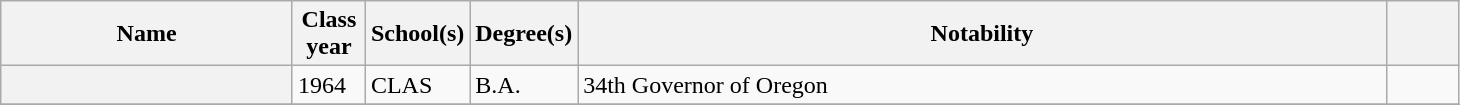<table class="wikitable sortable plainrowheaders" style="width:77%">
<tr>
<th style="width:20%;">Name</th>
<th style="width:5%;">Class year</th>
<th style="width:5%;">School(s)</th>
<th style="width:5%;">Degree(s)</th>
<th style="width:*;" class="unsortable">Notability</th>
<th style="width:5%;" class="unsortable"></th>
</tr>
<tr>
<th scope="row"></th>
<td>1964</td>
<td>CLAS</td>
<td>B.A.</td>
<td>34th Governor of Oregon</td>
<td align=center></td>
</tr>
<tr>
</tr>
</table>
